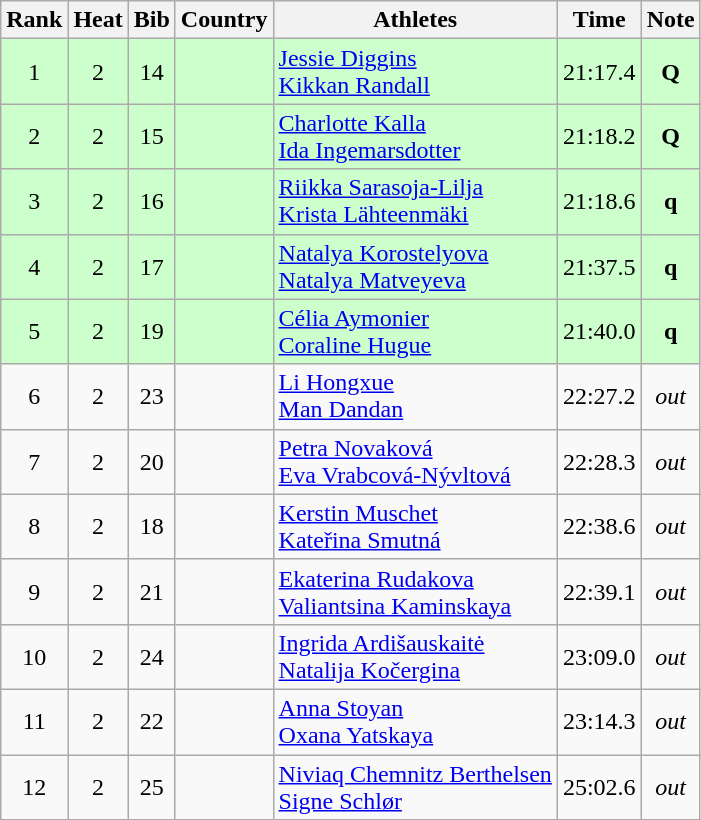<table class="wikitable sortable" style="text-align:center">
<tr>
<th>Rank</th>
<th>Heat</th>
<th>Bib</th>
<th>Country</th>
<th>Athletes</th>
<th>Time</th>
<th>Note</th>
</tr>
<tr bgcolor=ccffcc>
<td>1</td>
<td>2</td>
<td>14</td>
<td align=left></td>
<td align=left><a href='#'>Jessie Diggins</a><br><a href='#'>Kikkan Randall</a></td>
<td>21:17.4</td>
<td><strong>Q</strong></td>
</tr>
<tr bgcolor=ccffcc>
<td>2</td>
<td>2</td>
<td>15</td>
<td align=left></td>
<td align=left><a href='#'>Charlotte Kalla</a><br><a href='#'>Ida Ingemarsdotter</a></td>
<td>21:18.2</td>
<td><strong>Q</strong></td>
</tr>
<tr bgcolor=ccffcc>
<td>3</td>
<td>2</td>
<td>16</td>
<td align=left></td>
<td align=left><a href='#'>Riikka Sarasoja-Lilja</a><br><a href='#'>Krista Lähteenmäki</a></td>
<td>21:18.6</td>
<td><strong>q</strong></td>
</tr>
<tr bgcolor=ccffcc>
<td>4</td>
<td>2</td>
<td>17</td>
<td align=left></td>
<td align=left><a href='#'>Natalya Korostelyova</a><br><a href='#'>Natalya Matveyeva</a></td>
<td>21:37.5</td>
<td><strong>q</strong></td>
</tr>
<tr bgcolor=ccffcc>
<td>5</td>
<td>2</td>
<td>19</td>
<td align=left></td>
<td align=left><a href='#'>Célia Aymonier</a><br><a href='#'>Coraline Hugue</a></td>
<td>21:40.0</td>
<td><strong>q</strong></td>
</tr>
<tr>
<td>6</td>
<td>2</td>
<td>23</td>
<td align=left></td>
<td align=left><a href='#'>Li Hongxue</a><br><a href='#'>Man Dandan</a></td>
<td>22:27.2</td>
<td><em>out</em></td>
</tr>
<tr>
<td>7</td>
<td>2</td>
<td>20</td>
<td align=left></td>
<td align=left><a href='#'>Petra Novaková</a><br><a href='#'>Eva Vrabcová-Nývltová</a></td>
<td>22:28.3</td>
<td><em>out</em></td>
</tr>
<tr>
<td>8</td>
<td>2</td>
<td>18</td>
<td align=left></td>
<td align=left><a href='#'>Kerstin Muschet</a><br><a href='#'>Kateřina Smutná</a></td>
<td>22:38.6</td>
<td><em>out</em></td>
</tr>
<tr>
<td>9</td>
<td>2</td>
<td>21</td>
<td align=left></td>
<td align=left><a href='#'>Ekaterina Rudakova</a><br><a href='#'>Valiantsina Kaminskaya</a></td>
<td>22:39.1</td>
<td><em>out</em></td>
</tr>
<tr>
<td>10</td>
<td>2</td>
<td>24</td>
<td align=left></td>
<td align=left><a href='#'>Ingrida Ardišauskaitė</a><br><a href='#'>Natalija Kočergina</a></td>
<td>23:09.0</td>
<td><em>out</em></td>
</tr>
<tr>
<td>11</td>
<td>2</td>
<td>22</td>
<td align=left></td>
<td align=left><a href='#'>Anna Stoyan</a><br><a href='#'>Oxana Yatskaya</a></td>
<td>23:14.3</td>
<td><em>out</em></td>
</tr>
<tr>
<td>12</td>
<td>2</td>
<td>25</td>
<td align=left></td>
<td align=left><a href='#'>Niviaq Chemnitz Berthelsen</a><br><a href='#'>Signe Schlør</a></td>
<td>25:02.6</td>
<td><em>out</em></td>
</tr>
</table>
